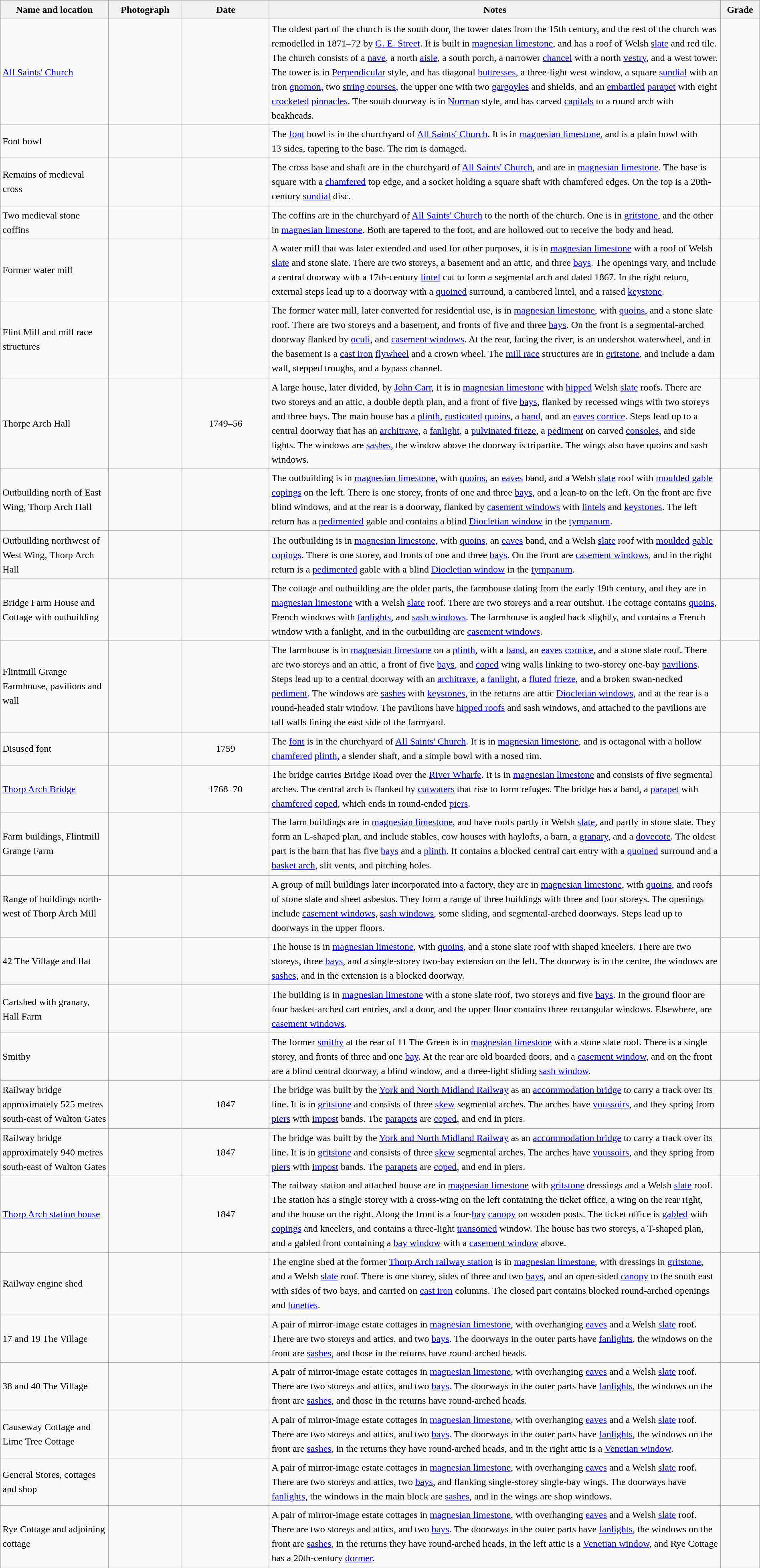<table class="wikitable sortable plainrowheaders" style="width:100%; border:0; text-align:left; line-height:150%;">
<tr>
<th scope="col"  style="width:150px">Name and location</th>
<th scope="col"  style="width:100px" class="unsortable">Photograph</th>
<th scope="col"  style="width:120px">Date</th>
<th scope="col"  style="width:650px" class="unsortable">Notes</th>
<th scope="col"  style="width:50px">Grade</th>
</tr>
<tr>
<td><a href='#'>All Saints' Church</a><br><small></small></td>
<td></td>
<td align="center"></td>
<td>The oldest part of the church is the south door, the tower dates from the 15th century, and the rest of the church was remodelled in 1871–72 by <a href='#'>G. E. Street</a>.  It is built in <a href='#'>magnesian limestone</a>, and has a roof of Welsh <a href='#'>slate</a> and red tile.  The church consists of a <a href='#'>nave</a>, a north <a href='#'>aisle</a>, a south porch, a narrower <a href='#'>chancel</a> with a north <a href='#'>vestry</a>, and a west tower.  The tower is in <a href='#'>Perpendicular</a> style, and has diagonal <a href='#'>buttresses</a>, a three-light west window, a square <a href='#'>sundial</a> with an iron <a href='#'>gnomon</a>, two <a href='#'>string courses</a>, the upper one with two <a href='#'>gargoyles</a> and shields, and an <a href='#'>embattled</a> <a href='#'>parapet</a> with eight <a href='#'>crocketed</a> <a href='#'>pinnacles</a>.  The south doorway is in <a href='#'>Norman</a> style, and has carved <a href='#'>capitals</a> to a round arch with beakheads.</td>
<td align="center" ></td>
</tr>
<tr>
<td>Font bowl<br><small></small></td>
<td></td>
<td align="center"></td>
<td>The <a href='#'>font</a> bowl is in the churchyard of <a href='#'>All Saints' Church</a>.  It is in <a href='#'>magnesian limestone</a>, and is a plain bowl with 13 sides, tapering to the base.  The rim is damaged.</td>
<td align="center" ></td>
</tr>
<tr>
<td>Remains of medieval cross<br><small></small></td>
<td></td>
<td align="center"></td>
<td>The cross base and shaft are in the churchyard of <a href='#'>All Saints' Church</a>, and are in <a href='#'>magnesian limestone</a>.  The base is square with a <a href='#'>chamfered</a> top edge, and a socket holding a square shaft with chamfered edges.  On the top is a 20th-century <a href='#'>sundial</a> disc.</td>
<td align="center" ></td>
</tr>
<tr>
<td>Two medieval stone coffins<br><small></small></td>
<td></td>
<td align="center"></td>
<td>The coffins are in the churchyard of <a href='#'>All Saints' Church</a> to the north of the church.  One is in <a href='#'>gritstone</a>, and the other in <a href='#'>magnesian limestone</a>.  Both are tapered to the foot, and are hollowed out to receive the body and head.</td>
<td align="center" ></td>
</tr>
<tr>
<td>Former water mill<br><small></small></td>
<td></td>
<td align="center"></td>
<td>A water mill that was later extended and used for other purposes, it is in <a href='#'>magnesian limestone</a> with a roof of Welsh <a href='#'>slate</a> and stone slate.  There are two storeys, a basement and an attic, and three <a href='#'>bays</a>.  The openings vary, and include a central doorway with a 17th-century <a href='#'>lintel</a> cut to form a segmental arch and dated 1867.  In the right return, external steps lead up to a doorway with a <a href='#'>quoined</a> surround, a cambered lintel, and a raised <a href='#'>keystone</a>.</td>
<td align="center" ></td>
</tr>
<tr>
<td>Flint Mill and mill race structures<br><small></small></td>
<td></td>
<td align="center"></td>
<td>The former water mill, later converted for residential use, is in <a href='#'>magnesian limestone</a>, with <a href='#'>quoins</a>, and a stone slate roof.  There are two storeys and a basement, and fronts of five and three <a href='#'>bays</a>.  On the front is a segmental-arched doorway flanked by <a href='#'>oculi</a>, and <a href='#'>casement windows</a>.  At the rear, facing the river, is an undershot waterwheel, and in the basement is a <a href='#'>cast iron</a> <a href='#'>flywheel</a> and a crown wheel.  The <a href='#'>mill race</a> structures are in <a href='#'>gritstone</a>, and include a dam wall, stepped troughs, and a bypass channel.</td>
<td align="center" ></td>
</tr>
<tr>
<td>Thorpe Arch Hall<br><small></small></td>
<td></td>
<td align="center">1749–56</td>
<td>A large house, later divided, by <a href='#'>John Carr</a>, it is in <a href='#'>magnesian limestone</a> with <a href='#'>hipped</a> Welsh <a href='#'>slate</a> roofs.  There are two storeys and an attic, a double depth plan, and a front of five <a href='#'>bays</a>, flanked by recessed wings with two storeys and three bays.  The main house has a <a href='#'>plinth</a>, <a href='#'>rusticated</a> <a href='#'>quoins</a>, a <a href='#'>band</a>, and an <a href='#'>eaves</a> <a href='#'>cornice</a>.  Steps lead up to a central doorway that has an <a href='#'>architrave</a>, a <a href='#'>fanlight</a>, a <a href='#'>pulvinated frieze</a>, a <a href='#'>pediment</a> on carved <a href='#'>consoles</a>, and side lights.  The windows are <a href='#'>sashes</a>, the window above the doorway is tripartite.  The wings also have quoins and sash windows.</td>
<td align="center" ></td>
</tr>
<tr>
<td>Outbuilding north of East Wing, Thorp Arch Hall<br><small></small></td>
<td></td>
<td align="center"></td>
<td>The outbuilding is in <a href='#'>magnesian limestone</a>, with <a href='#'>quoins</a>, an <a href='#'>eaves</a> band, and a Welsh <a href='#'>slate</a> roof with <a href='#'>moulded</a> <a href='#'>gable</a> <a href='#'>copings</a> on the left.  There is one storey, fronts of one and three <a href='#'>bays</a>, and a lean-to on the left.  On the front are five blind windows, and at the rear is a doorway, flanked by <a href='#'>casement windows</a> with <a href='#'>lintels</a> and <a href='#'>keystones</a>.  The left return has a <a href='#'>pedimented</a> gable and contains a blind <a href='#'>Diocletian window</a> in the <a href='#'>tympanum</a>.</td>
<td align="center" ></td>
</tr>
<tr>
<td>Outbuilding northwest of West Wing, Thorp Arch Hall<br><small></small></td>
<td></td>
<td align="center"></td>
<td>The outbuilding is in <a href='#'>magnesian limestone</a>, with <a href='#'>quoins</a>, an <a href='#'>eaves</a> band, and a Welsh <a href='#'>slate</a> roof with <a href='#'>moulded</a> <a href='#'>gable</a> <a href='#'>copings</a>.   There is one storey, and fronts of one and three <a href='#'>bays</a>.  On the front are <a href='#'>casement windows</a>, and in the right return is a <a href='#'>pedimented</a> gable with a blind <a href='#'>Diocletian window</a> in the <a href='#'>tympanum</a>.</td>
<td align="center" ></td>
</tr>
<tr>
<td>Bridge Farm House and Cottage with outbuilding<br><small></small></td>
<td></td>
<td align="center"></td>
<td>The cottage and outbuilding are the older parts, the farmhouse dating from the early 19th century, and they are in <a href='#'>magnesian limestone</a> with a Welsh <a href='#'>slate</a> roof.  There are two storeys and a rear outshut.  The cottage contains <a href='#'>quoins</a>, French windows with <a href='#'>fanlights</a>, and <a href='#'>sash windows</a>.  The farmhouse is angled back slightly, and contains a French window with a fanlight, and in the outbuilding are <a href='#'>casement windows</a>.</td>
<td align="center" ></td>
</tr>
<tr>
<td>Flintmill Grange Farmhouse, pavilions and wall<br><small></small></td>
<td></td>
<td align="center"></td>
<td>The farmhouse is in <a href='#'>magnesian limestone</a> on a <a href='#'>plinth</a>, with a <a href='#'>band</a>, an <a href='#'>eaves</a> <a href='#'>cornice</a>, and a stone slate roof.  There are two storeys and an attic, a front of five <a href='#'>bays</a>, and <a href='#'>coped</a> wing walls linking to two-storey one-bay <a href='#'>pavilions</a>.  Steps lead up to a central doorway with an <a href='#'>architrave</a>, a <a href='#'>fanlight</a>, a <a href='#'>fluted</a> <a href='#'>frieze</a>, and a broken swan-necked <a href='#'>pediment</a>.  The windows are <a href='#'>sashes</a> with <a href='#'>keystones</a>, in the returns are attic <a href='#'>Diocletian windows</a>, and at the rear is a round-headed stair window.  The pavilions have <a href='#'>hipped roofs</a> and sash windows, and attached to the pavilions are tall walls lining the east side of the farmyard.</td>
<td align="center" ></td>
</tr>
<tr>
<td>Disused font<br><small></small></td>
<td></td>
<td align="center">1759</td>
<td>The <a href='#'>font</a> is in the churchyard of <a href='#'>All Saints' Church</a>.  It is in <a href='#'>magnesian limestone</a>, and is octagonal with a hollow <a href='#'>chamfered</a> <a href='#'>plinth</a>, a slender shaft, and a simple bowl with a nosed rim.</td>
<td align="center" ></td>
</tr>
<tr>
<td><a href='#'>Thorp Arch Bridge</a><br><small></small></td>
<td></td>
<td align="center">1768–70</td>
<td>The bridge carries Bridge Road over the <a href='#'>River Wharfe</a>.  It is in <a href='#'>magnesian limestone</a> and consists of five segmental arches.  The central arch is flanked by <a href='#'>cutwaters</a> that rise to form refuges.  The bridge has a band, a <a href='#'>parapet</a> with <a href='#'>chamfered</a> <a href='#'>coped</a>, which ends in round-ended <a href='#'>piers</a>.</td>
<td align="center" ></td>
</tr>
<tr>
<td>Farm buildings, Flintmill Grange Farm<br><small></small></td>
<td></td>
<td align="center"></td>
<td>The farm buildings are in <a href='#'>magnesian limestone</a>, and have roofs partly in Welsh <a href='#'>slate</a>, and partly in stone slate.  They form an L-shaped plan, and include stables, cow houses with haylofts, a barn, a <a href='#'>granary</a>, and a <a href='#'>dovecote</a>.  The oldest part is the barn that has five <a href='#'>bays</a> and a <a href='#'>plinth</a>.  It contains a blocked central cart entry with a <a href='#'>quoined</a> surround and a <a href='#'>basket arch</a>, slit vents, and pitching holes.</td>
<td align="center" ></td>
</tr>
<tr>
<td>Range of buildings north-west of Thorp Arch Mill<br><small></small></td>
<td></td>
<td align="center"></td>
<td>A group of mill buildings later incorporated into a factory, they are in <a href='#'>magnesian limestone</a>, with <a href='#'>quoins</a>, and roofs of stone slate and sheet asbestos.  They form a range of three buildings with three and four storeys.  The openings include <a href='#'>casement windows</a>, <a href='#'>sash windows</a>, some sliding, and segmental-arched doorways.  Steps lead up to doorways in the upper floors.</td>
<td align="center" ></td>
</tr>
<tr>
<td>42 The Village and flat<br><small></small></td>
<td></td>
<td align="center"></td>
<td>The house is in <a href='#'>magnesian limestone</a>, with <a href='#'>quoins</a>, and a stone slate roof with shaped kneelers.  There are two storeys, three <a href='#'>bays</a>, and a single-storey two-bay extension on the left.  The doorway is in the centre, the windows are <a href='#'>sashes</a>, and in the extension is a blocked doorway.</td>
<td align="center" ></td>
</tr>
<tr>
<td>Cartshed with granary, Hall Farm<br><small></small></td>
<td></td>
<td align="center"></td>
<td>The building is in <a href='#'>magnesian limestone</a> with a stone slate roof, two storeys and five <a href='#'>bays</a>.  In the ground floor are four basket-arched cart entries, and a door, and the upper floor contains three rectangular windows.  Elsewhere, are <a href='#'>casement windows</a>.</td>
<td align="center" ></td>
</tr>
<tr>
<td>Smithy<br><small></small></td>
<td></td>
<td align="center"></td>
<td>The former <a href='#'>smithy</a> at the rear of 11 The Green is in <a href='#'>magnesian limestone</a> with a stone slate roof.  There is a single storey, and fronts of three and one <a href='#'>bay</a>.  At the rear are old boarded doors, and a <a href='#'>casement window</a>, and on the front are a blind central doorway, a blind window, and a three-light sliding <a href='#'>sash window</a>.</td>
<td align="center" ></td>
</tr>
<tr>
<td>Railway bridge approximately 525 metres south-east of Walton Gates<br><small></small></td>
<td></td>
<td align="center">1847</td>
<td>The bridge was built by the <a href='#'>York and North Midland Railway</a> as an <a href='#'>accommodation bridge</a> to carry a track over its line.  It is in <a href='#'>gritstone</a> and consists of three <a href='#'>skew</a> segmental arches.  The arches have <a href='#'>voussoirs</a>, and they spring from <a href='#'>piers</a> with <a href='#'>impost</a> bands.  The <a href='#'>parapets</a> are <a href='#'>coped</a>, and end in piers.</td>
<td align="center" ></td>
</tr>
<tr>
<td>Railway bridge approximately 940 metres south-east of Walton Gates<br><small></small></td>
<td></td>
<td align="center">1847</td>
<td>The bridge was built by the <a href='#'>York and North Midland Railway</a> as an <a href='#'>accommodation bridge</a> to carry a track over its line.  It is in <a href='#'>gritstone</a> and consists of three <a href='#'>skew</a> segmental arches.  The arches have <a href='#'>voussoirs</a>, and they spring from <a href='#'>piers</a> with <a href='#'>impost</a> bands.  The <a href='#'>parapets</a> are <a href='#'>coped</a>, and end in piers.</td>
<td align="center" ></td>
</tr>
<tr>
<td><a href='#'>Thorp Arch station house</a><br><small></small></td>
<td></td>
<td align="center">1847</td>
<td>The railway station and attached house are in <a href='#'>magnesian limestone</a> with <a href='#'>gritstone</a> dressings and a Welsh <a href='#'>slate</a> roof.  The station has a single storey with a cross-wing on the left containing the ticket office, a wing on the rear right, and the house on the right.  Along the front is a four-<a href='#'>bay</a> <a href='#'>canopy</a> on wooden posts.  The ticket office is <a href='#'>gabled</a> with <a href='#'>copings</a> and kneelers, and contains a three-light <a href='#'>transomed</a> window.  The house has two storeys, a T-shaped plan, and a gabled front containing a <a href='#'>bay window</a> with a <a href='#'>casement window</a> above.</td>
<td align="center" ></td>
</tr>
<tr>
<td>Railway engine shed<br><small></small></td>
<td></td>
<td align="center"></td>
<td>The engine shed at the former <a href='#'>Thorp Arch railway station</a> is in <a href='#'>magnesian limestone</a>, with dressings in <a href='#'>gritstone</a>, and a Welsh <a href='#'>slate</a> roof.  There is one storey, sides of three and two <a href='#'>bays</a>, and an open-sided <a href='#'>canopy</a> to the south east with sides of two bays, and carried on <a href='#'>cast iron</a> columns.  The closed part contains blocked round-arched openings and <a href='#'>lunettes</a>.</td>
<td align="center" ></td>
</tr>
<tr>
<td>17 and 19 The Village<br><small></small></td>
<td></td>
<td align="center"></td>
<td>A pair of mirror-image estate cottages in <a href='#'>magnesian limestone</a>, with overhanging <a href='#'>eaves</a> and a Welsh <a href='#'>slate</a> roof.  There are two storeys and attics, and two <a href='#'>bays</a>.  The doorways in the outer parts have <a href='#'>fanlights</a>, the windows on the front are <a href='#'>sashes</a>, and those in the returns have round-arched heads.</td>
<td align="center" ></td>
</tr>
<tr>
<td>38 and 40 The Village<br><small></small></td>
<td></td>
<td align="center"></td>
<td>A pair of mirror-image estate cottages in <a href='#'>magnesian limestone</a>, with overhanging <a href='#'>eaves</a> and a Welsh <a href='#'>slate</a> roof.  There are two storeys and attics, and two <a href='#'>bays</a>.  The doorways in the outer parts have <a href='#'>fanlights</a>, the windows on the front are <a href='#'>sashes</a>, and those in the returns have round-arched heads.</td>
<td align="center" ></td>
</tr>
<tr>
<td>Causeway Cottage and Lime Tree Cottage<br><small></small></td>
<td></td>
<td align="center"></td>
<td>A pair of mirror-image estate cottages in <a href='#'>magnesian limestone</a>, with overhanging <a href='#'>eaves</a> and a Welsh <a href='#'>slate</a> roof.  There are two storeys and attics, and two <a href='#'>bays</a>.  The doorways in the outer parts have <a href='#'>fanlights</a>, the windows on the front are <a href='#'>sashes</a>, in the returns they have round-arched heads, and in the right attic is a <a href='#'>Venetian window</a>.</td>
<td align="center" ></td>
</tr>
<tr>
<td>General Stores, cottages and shop<br><small></small></td>
<td></td>
<td align="center"></td>
<td>A pair of mirror-image estate cottages in <a href='#'>magnesian limestone</a>, with overhanging <a href='#'>eaves</a> and a Welsh <a href='#'>slate</a> roof.  There are two storeys and attics, two <a href='#'>bays</a>, and flanking single-storey single-bay wings.  The doorways have <a href='#'>fanlights</a>, the windows in the main block are <a href='#'>sashes</a>, and in the wings are shop windows.</td>
<td align="center" ></td>
</tr>
<tr>
<td>Rye Cottage and adjoining cottage<br><small></small></td>
<td></td>
<td align="center"></td>
<td>A pair of mirror-image estate cottages in <a href='#'>magnesian limestone</a>, with overhanging <a href='#'>eaves</a> and a Welsh <a href='#'>slate</a> roof.  There are two storeys and attics, and two <a href='#'>bays</a>.  The doorways in the outer parts have <a href='#'>fanlights</a>, the windows on the front are <a href='#'>sashes</a>, in the returns they have round-arched heads, in the left attic is a <a href='#'>Venetian window</a>, and Rye Cottage has a 20th-century <a href='#'>dormer</a>.</td>
<td align="center" ></td>
</tr>
<tr>
</tr>
</table>
